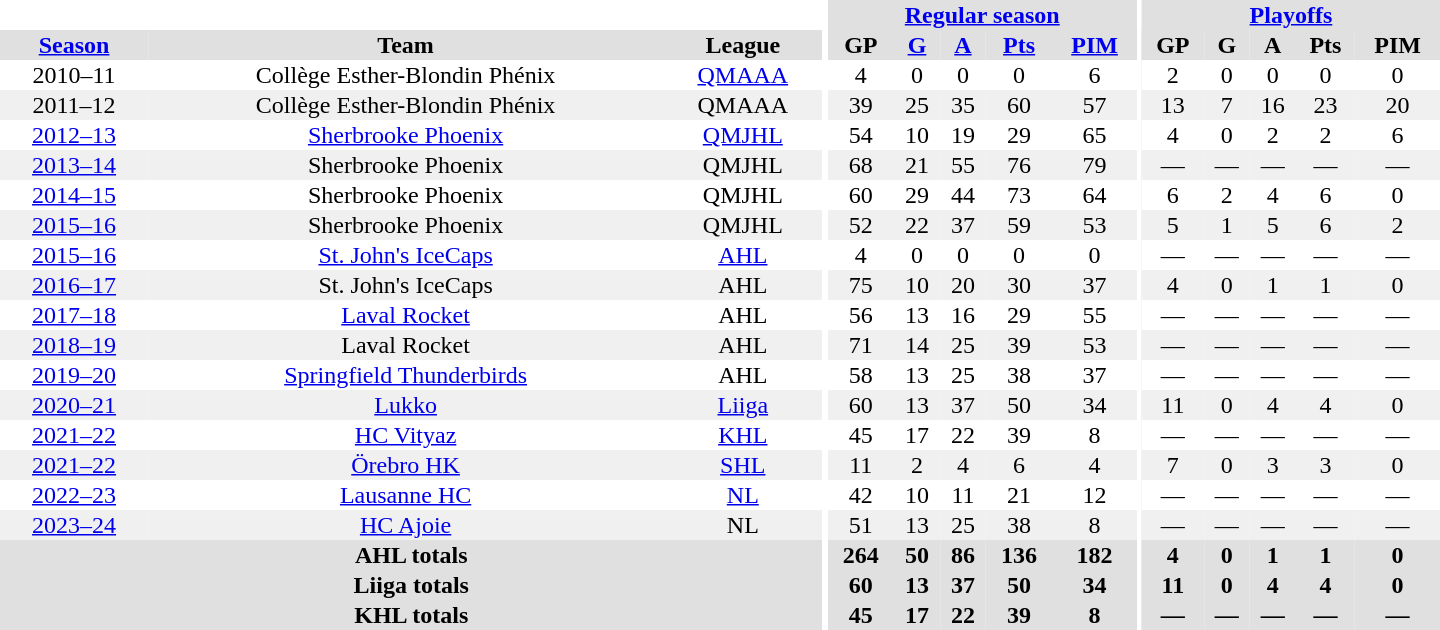<table border="0" cellpadding="1" cellspacing="0" style="text-align:center; width:60em">
<tr bgcolor="#e0e0e0">
<th colspan="3" bgcolor="#ffffff"></th>
<th rowspan="99" bgcolor="#ffffff"></th>
<th colspan="5"><a href='#'>Regular season</a></th>
<th rowspan="99" bgcolor="#ffffff"></th>
<th colspan="5"><a href='#'>Playoffs</a></th>
</tr>
<tr bgcolor="#e0e0e0">
<th><a href='#'>Season</a></th>
<th>Team</th>
<th>League</th>
<th>GP</th>
<th><a href='#'>G</a></th>
<th><a href='#'>A</a></th>
<th><a href='#'>Pts</a></th>
<th><a href='#'>PIM</a></th>
<th>GP</th>
<th>G</th>
<th>A</th>
<th>Pts</th>
<th>PIM</th>
</tr>
<tr>
<td>2010–11</td>
<td>Collège Esther-Blondin Phénix</td>
<td><a href='#'>QMAAA</a></td>
<td>4</td>
<td>0</td>
<td>0</td>
<td>0</td>
<td>6</td>
<td>2</td>
<td>0</td>
<td>0</td>
<td>0</td>
<td>0</td>
</tr>
<tr bgcolor="#f0f0f0">
<td>2011–12</td>
<td>Collège Esther-Blondin Phénix</td>
<td>QMAAA</td>
<td>39</td>
<td>25</td>
<td>35</td>
<td>60</td>
<td>57</td>
<td>13</td>
<td>7</td>
<td>16</td>
<td>23</td>
<td>20</td>
</tr>
<tr>
<td><a href='#'>2012–13</a></td>
<td><a href='#'>Sherbrooke Phoenix</a></td>
<td><a href='#'>QMJHL</a></td>
<td>54</td>
<td>10</td>
<td>19</td>
<td>29</td>
<td>65</td>
<td>4</td>
<td>0</td>
<td>2</td>
<td>2</td>
<td>6</td>
</tr>
<tr bgcolor="#f0f0f0">
<td><a href='#'>2013–14</a></td>
<td>Sherbrooke Phoenix</td>
<td>QMJHL</td>
<td>68</td>
<td>21</td>
<td>55</td>
<td>76</td>
<td>79</td>
<td>—</td>
<td>—</td>
<td>—</td>
<td>—</td>
<td>—</td>
</tr>
<tr>
<td><a href='#'>2014–15</a></td>
<td>Sherbrooke Phoenix</td>
<td>QMJHL</td>
<td>60</td>
<td>29</td>
<td>44</td>
<td>73</td>
<td>64</td>
<td>6</td>
<td>2</td>
<td>4</td>
<td>6</td>
<td>0</td>
</tr>
<tr bgcolor="#f0f0f0">
<td><a href='#'>2015–16</a></td>
<td>Sherbrooke Phoenix</td>
<td>QMJHL</td>
<td>52</td>
<td>22</td>
<td>37</td>
<td>59</td>
<td>53</td>
<td>5</td>
<td>1</td>
<td>5</td>
<td>6</td>
<td>2</td>
</tr>
<tr>
<td><a href='#'>2015–16</a></td>
<td><a href='#'>St. John's IceCaps</a></td>
<td><a href='#'>AHL</a></td>
<td>4</td>
<td>0</td>
<td>0</td>
<td>0</td>
<td>0</td>
<td>—</td>
<td>—</td>
<td>—</td>
<td>—</td>
<td>—</td>
</tr>
<tr bgcolor="#f0f0f0">
<td><a href='#'>2016–17</a></td>
<td>St. John's IceCaps</td>
<td>AHL</td>
<td>75</td>
<td>10</td>
<td>20</td>
<td>30</td>
<td>37</td>
<td>4</td>
<td>0</td>
<td>1</td>
<td>1</td>
<td>0</td>
</tr>
<tr>
<td><a href='#'>2017–18</a></td>
<td><a href='#'>Laval Rocket</a></td>
<td>AHL</td>
<td>56</td>
<td>13</td>
<td>16</td>
<td>29</td>
<td>55</td>
<td>—</td>
<td>—</td>
<td>—</td>
<td>—</td>
<td>—</td>
</tr>
<tr bgcolor="#f0f0f0">
<td><a href='#'>2018–19</a></td>
<td>Laval Rocket</td>
<td>AHL</td>
<td>71</td>
<td>14</td>
<td>25</td>
<td>39</td>
<td>53</td>
<td>—</td>
<td>—</td>
<td>—</td>
<td>—</td>
<td>—</td>
</tr>
<tr>
<td><a href='#'>2019–20</a></td>
<td><a href='#'>Springfield Thunderbirds</a></td>
<td>AHL</td>
<td>58</td>
<td>13</td>
<td>25</td>
<td>38</td>
<td>37</td>
<td>—</td>
<td>—</td>
<td>—</td>
<td>—</td>
<td>—</td>
</tr>
<tr bgcolor="#f0f0f0">
<td><a href='#'>2020–21</a></td>
<td><a href='#'>Lukko</a></td>
<td><a href='#'>Liiga</a></td>
<td>60</td>
<td>13</td>
<td>37</td>
<td>50</td>
<td>34</td>
<td>11</td>
<td>0</td>
<td>4</td>
<td>4</td>
<td>0</td>
</tr>
<tr>
<td><a href='#'>2021–22</a></td>
<td><a href='#'>HC Vityaz</a></td>
<td><a href='#'>KHL</a></td>
<td>45</td>
<td>17</td>
<td>22</td>
<td>39</td>
<td>8</td>
<td>—</td>
<td>—</td>
<td>—</td>
<td>—</td>
<td>—</td>
</tr>
<tr bgcolor="#f0f0f0">
<td><a href='#'>2021–22</a></td>
<td><a href='#'>Örebro HK</a></td>
<td><a href='#'>SHL</a></td>
<td>11</td>
<td>2</td>
<td>4</td>
<td>6</td>
<td>4</td>
<td>7</td>
<td>0</td>
<td>3</td>
<td>3</td>
<td>0</td>
</tr>
<tr>
<td><a href='#'>2022–23</a></td>
<td><a href='#'>Lausanne HC</a></td>
<td><a href='#'>NL</a></td>
<td>42</td>
<td>10</td>
<td>11</td>
<td>21</td>
<td>12</td>
<td>—</td>
<td>—</td>
<td>—</td>
<td>—</td>
<td>—</td>
</tr>
<tr bgcolor="#f0f0f0">
<td><a href='#'>2023–24</a></td>
<td><a href='#'>HC Ajoie</a></td>
<td>NL</td>
<td>51</td>
<td>13</td>
<td>25</td>
<td>38</td>
<td>8</td>
<td>—</td>
<td>—</td>
<td>—</td>
<td>—</td>
<td>—</td>
</tr>
<tr bgcolor="#e0e0e0">
<th colspan="3">AHL totals</th>
<th>264</th>
<th>50</th>
<th>86</th>
<th>136</th>
<th>182</th>
<th>4</th>
<th>0</th>
<th>1</th>
<th>1</th>
<th>0</th>
</tr>
<tr bgcolor="#e0e0e0">
<th colspan="3">Liiga totals</th>
<th>60</th>
<th>13</th>
<th>37</th>
<th>50</th>
<th>34</th>
<th>11</th>
<th>0</th>
<th>4</th>
<th>4</th>
<th>0</th>
</tr>
<tr bgcolor="#e0e0e0">
<th colspan="3">KHL totals</th>
<th>45</th>
<th>17</th>
<th>22</th>
<th>39</th>
<th>8</th>
<th>—</th>
<th>—</th>
<th>—</th>
<th>—</th>
<th>—</th>
</tr>
</table>
